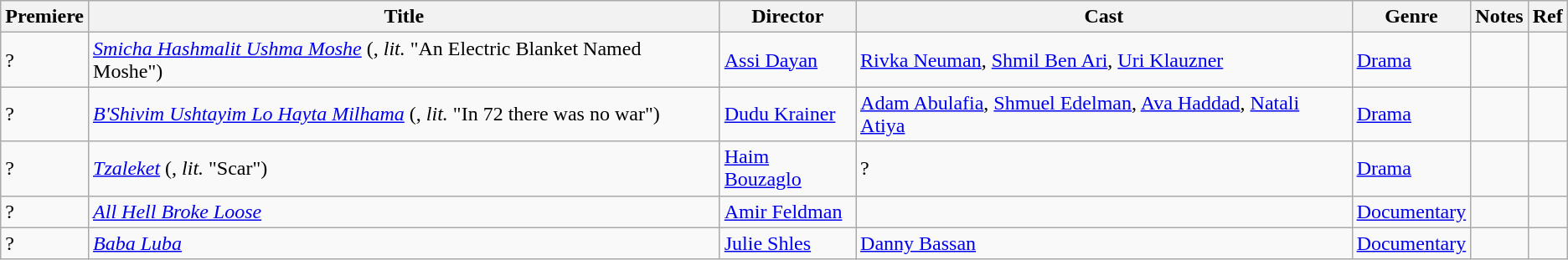<table class="wikitable">
<tr>
<th>Premiere</th>
<th>Title</th>
<th>Director</th>
<th>Cast</th>
<th>Genre</th>
<th>Notes</th>
<th>Ref</th>
</tr>
<tr>
<td>?</td>
<td><em><a href='#'>Smicha Hashmalit Ushma Moshe</a></em> (, <em>lit.</em> "An Electric Blanket Named Moshe")</td>
<td><a href='#'>Assi Dayan</a></td>
<td><a href='#'>Rivka Neuman</a>, <a href='#'>Shmil Ben Ari</a>, <a href='#'>Uri Klauzner</a></td>
<td><a href='#'>Drama</a></td>
<td></td>
<td></td>
</tr>
<tr>
<td>?</td>
<td><em><a href='#'>B'Shivim Ushtayim Lo Hayta Milhama</a></em> (, <em>lit.</em> "In 72 there was no war")</td>
<td><a href='#'>Dudu Krainer</a></td>
<td><a href='#'>Adam Abulafia</a>, <a href='#'>Shmuel Edelman</a>, <a href='#'>Ava Haddad</a>, <a href='#'>Natali Atiya</a></td>
<td><a href='#'>Drama</a></td>
<td></td>
<td></td>
</tr>
<tr>
<td>?</td>
<td><em><a href='#'>Tzaleket</a></em> (, <em>lit.</em> "Scar")</td>
<td><a href='#'>Haim Bouzaglo</a></td>
<td>?</td>
<td><a href='#'>Drama</a></td>
<td></td>
<td></td>
</tr>
<tr>
<td>?</td>
<td><em><a href='#'>All Hell Broke Loose</a></em></td>
<td><a href='#'>Amir Feldman</a></td>
<td></td>
<td><a href='#'>Documentary</a></td>
<td></td>
<td></td>
</tr>
<tr>
<td>?</td>
<td><em><a href='#'>Baba Luba</a></em></td>
<td><a href='#'>Julie Shles</a></td>
<td><a href='#'>Danny Bassan</a></td>
<td><a href='#'>Documentary</a></td>
<td></td>
<td></td>
</tr>
</table>
